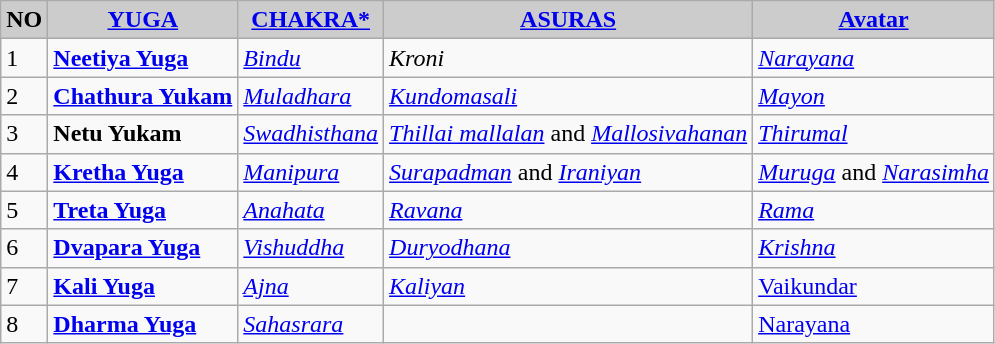<table class="wikitable" style="margin: 3 auto;" align="center">
<tr>
<th style="background: #ccc;">NO</th>
<th style="background: #ccc;"><a href='#'>YUGA</a></th>
<th style="background: #ccc;"><a href='#'>CHAKRA*</a></th>
<th style="background: #ccc;"><a href='#'>ASURAS</a></th>
<th style="background: #ccc;"><a href='#'>Avatar</a></th>
</tr>
<tr>
<td>1</td>
<td><strong><a href='#'>Neetiya Yuga</a></strong></td>
<td><em><a href='#'>Bindu</a></em></td>
<td><em>Kroni</em></td>
<td><em><a href='#'>Narayana</a></em></td>
</tr>
<tr>
<td>2</td>
<td><strong><a href='#'>Chathura Yukam</a></strong></td>
<td><em><a href='#'>Muladhara</a></em></td>
<td><em><a href='#'>Kundomasali</a></em></td>
<td><em><a href='#'>Mayon</a></em></td>
</tr>
<tr>
<td>3</td>
<td><strong>Netu Yukam</strong></td>
<td><em><a href='#'>Swadhisthana</a></em></td>
<td><em><a href='#'>Thillai mallalan</a></em> and <em><a href='#'>Mallosivahanan</a></em></td>
<td><em><a href='#'>Thirumal</a></em></td>
</tr>
<tr>
<td>4</td>
<td><strong><a href='#'>Kretha Yuga</a></strong></td>
<td><em><a href='#'>Manipura</a></em></td>
<td><em><a href='#'>Surapadman</a></em> and <em><a href='#'>Iraniyan</a></em></td>
<td><em><a href='#'>Muruga</a></em> and <em><a href='#'>Narasimha</a></em></td>
</tr>
<tr>
<td>5</td>
<td><strong><a href='#'>Treta Yuga</a></strong></td>
<td><em><a href='#'>Anahata</a></em></td>
<td><em><a href='#'>Ravana</a></em></td>
<td><em><a href='#'>Rama</a></em></td>
</tr>
<tr>
<td>6</td>
<td><strong><a href='#'>Dvapara Yuga</a></strong></td>
<td><em><a href='#'>Vishuddha</a></em></td>
<td><em><a href='#'>Duryodhana</a></em></td>
<td><em><a href='#'>Krishna</a></em></td>
</tr>
<tr>
<td>7</td>
<td><strong><a href='#'>Kali Yuga</a></strong></td>
<td><em><a href='#'>Ajna</a></em></td>
<td><em><a href='#'>Kaliyan</a></em></td>
<td><a href='#'>Vaikundar</a></td>
</tr>
<tr>
<td>8</td>
<td><strong><a href='#'>Dharma Yuga</a></strong></td>
<td><em><a href='#'>Sahasrara</a></em></td>
<td></td>
<td><a href='#'>Narayana</a></td>
</tr>
</table>
